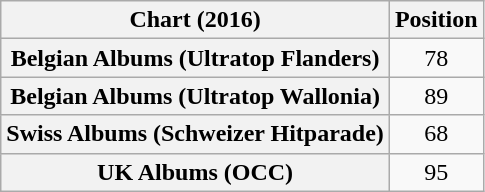<table class="wikitable sortable plainrowheaders" style="text-align:center">
<tr>
<th scope="col">Chart (2016)</th>
<th scope="col">Position</th>
</tr>
<tr>
<th scope="row">Belgian Albums (Ultratop Flanders)</th>
<td>78</td>
</tr>
<tr>
<th scope="row">Belgian Albums (Ultratop Wallonia)</th>
<td>89</td>
</tr>
<tr>
<th scope="row">Swiss Albums (Schweizer Hitparade)</th>
<td>68</td>
</tr>
<tr>
<th scope="row">UK Albums (OCC)</th>
<td>95</td>
</tr>
</table>
